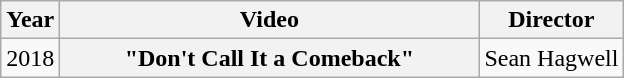<table class="wikitable plainrowheaders">
<tr>
<th>Year</th>
<th style="width:17em;">Video</th>
<th>Director</th>
</tr>
<tr>
<td>2018</td>
<th scope="row">"Don't Call It a Comeback"</th>
<td>Sean Hagwell</td>
</tr>
</table>
